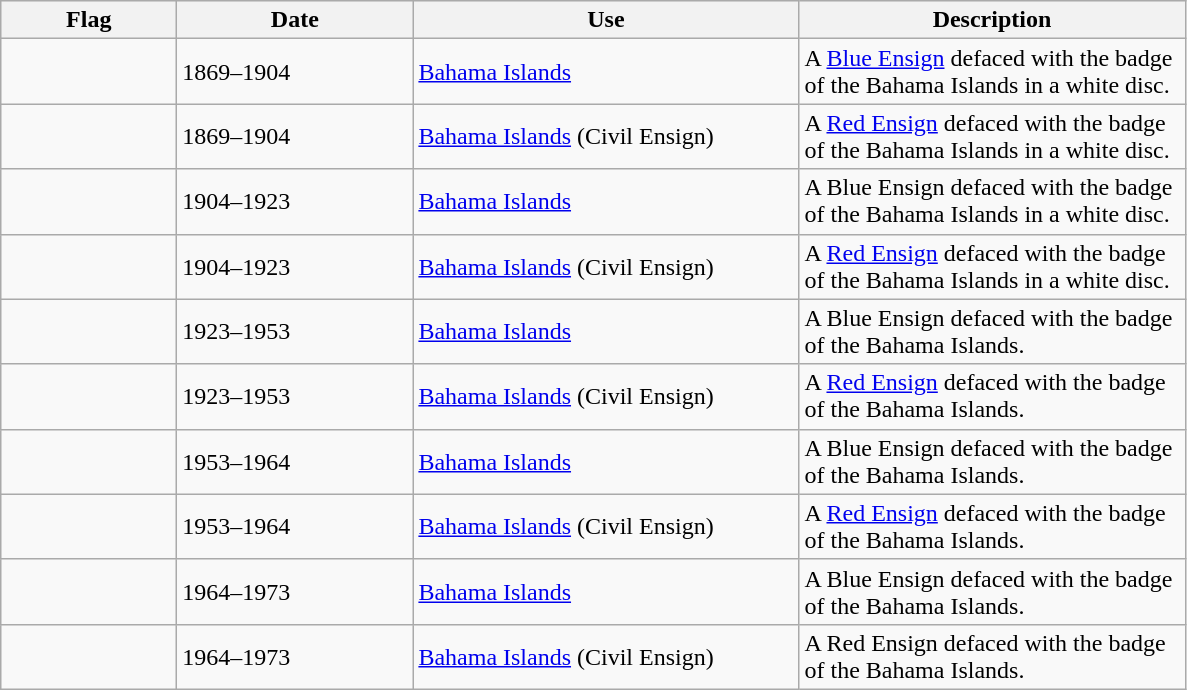<table class="wikitable">
<tr style="background:#efefef;">
<th style="width:110px;">Flag</th>
<th style="width:150px;">Date</th>
<th style="width:250px;">Use</th>
<th style="width:250px;">Description</th>
</tr>
<tr>
<td></td>
<td>1869–1904</td>
<td><a href='#'>Bahama Islands</a></td>
<td>A <a href='#'>Blue Ensign</a> defaced with the badge of the Bahama Islands in a white disc.</td>
</tr>
<tr>
<td></td>
<td>1869–1904</td>
<td><a href='#'>Bahama Islands</a> (Civil Ensign)</td>
<td>A <a href='#'>Red Ensign</a> defaced with the badge of the Bahama Islands in a white disc.</td>
</tr>
<tr>
<td></td>
<td>1904–1923</td>
<td><a href='#'>Bahama Islands</a></td>
<td>A Blue Ensign defaced with the badge of the Bahama Islands in a white disc.</td>
</tr>
<tr>
<td></td>
<td>1904–1923</td>
<td><a href='#'>Bahama Islands</a> (Civil Ensign)</td>
<td>A <a href='#'>Red Ensign</a> defaced with the badge of the Bahama Islands in a white disc.</td>
</tr>
<tr>
<td></td>
<td>1923–1953</td>
<td><a href='#'>Bahama Islands</a></td>
<td>A Blue Ensign defaced with the badge of the Bahama Islands.</td>
</tr>
<tr>
<td></td>
<td>1923–1953</td>
<td><a href='#'>Bahama Islands</a> (Civil Ensign)</td>
<td>A <a href='#'>Red Ensign</a> defaced with the badge of the Bahama Islands.</td>
</tr>
<tr>
<td></td>
<td>1953–1964</td>
<td><a href='#'>Bahama Islands</a></td>
<td>A Blue Ensign defaced with the badge of the Bahama Islands.</td>
</tr>
<tr>
<td></td>
<td>1953–1964</td>
<td><a href='#'>Bahama Islands</a> (Civil Ensign)</td>
<td>A <a href='#'>Red Ensign</a> defaced with the badge of the Bahama Islands.</td>
</tr>
<tr>
<td></td>
<td>1964–1973</td>
<td><a href='#'>Bahama Islands</a></td>
<td>A Blue Ensign defaced with the badge of the Bahama Islands.</td>
</tr>
<tr>
<td></td>
<td>1964–1973</td>
<td><a href='#'>Bahama Islands</a> (Civil Ensign)</td>
<td>A Red Ensign defaced with the badge of the Bahama Islands.</td>
</tr>
</table>
